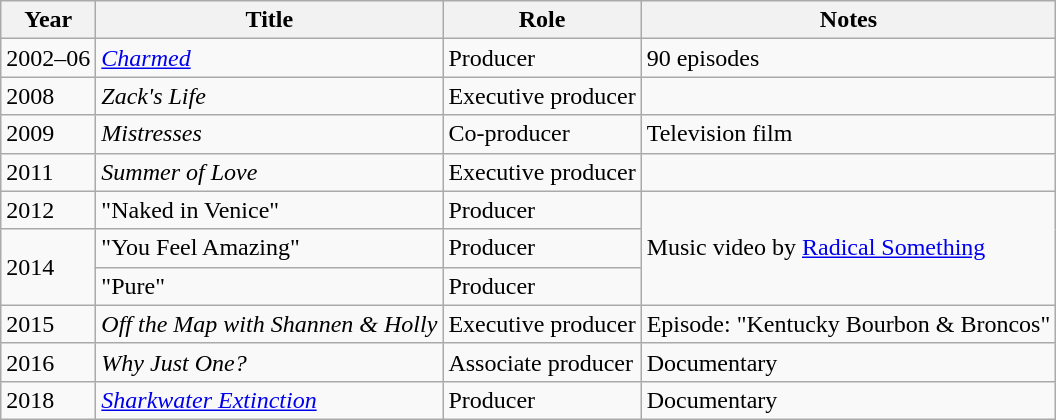<table class="wikitable">
<tr>
<th>Year</th>
<th>Title</th>
<th>Role</th>
<th>Notes</th>
</tr>
<tr>
<td>2002–06</td>
<td><em><a href='#'>Charmed</a></em></td>
<td>Producer</td>
<td>90 episodes</td>
</tr>
<tr>
<td>2008</td>
<td><em>Zack's Life</em></td>
<td>Executive producer</td>
<td></td>
</tr>
<tr>
<td>2009</td>
<td><em>Mistresses</em></td>
<td>Co-producer</td>
<td>Television film</td>
</tr>
<tr>
<td>2011</td>
<td><em>Summer of Love</em></td>
<td>Executive producer</td>
<td></td>
</tr>
<tr>
<td>2012</td>
<td>"Naked in Venice"</td>
<td>Producer</td>
<td rowspan=3>Music video by <a href='#'>Radical Something</a></td>
</tr>
<tr>
<td rowspan=2>2014</td>
<td>"You Feel Amazing"</td>
<td>Producer</td>
</tr>
<tr>
<td>"Pure"</td>
<td>Producer</td>
</tr>
<tr>
<td>2015</td>
<td><em>Off the Map with Shannen & Holly</em></td>
<td>Executive producer</td>
<td>Episode: "Kentucky Bourbon & Broncos"</td>
</tr>
<tr>
<td>2016</td>
<td><em>Why Just One?</em></td>
<td>Associate producer</td>
<td>Documentary</td>
</tr>
<tr>
<td>2018</td>
<td><em><a href='#'>Sharkwater Extinction</a></em></td>
<td>Producer</td>
<td>Documentary</td>
</tr>
</table>
